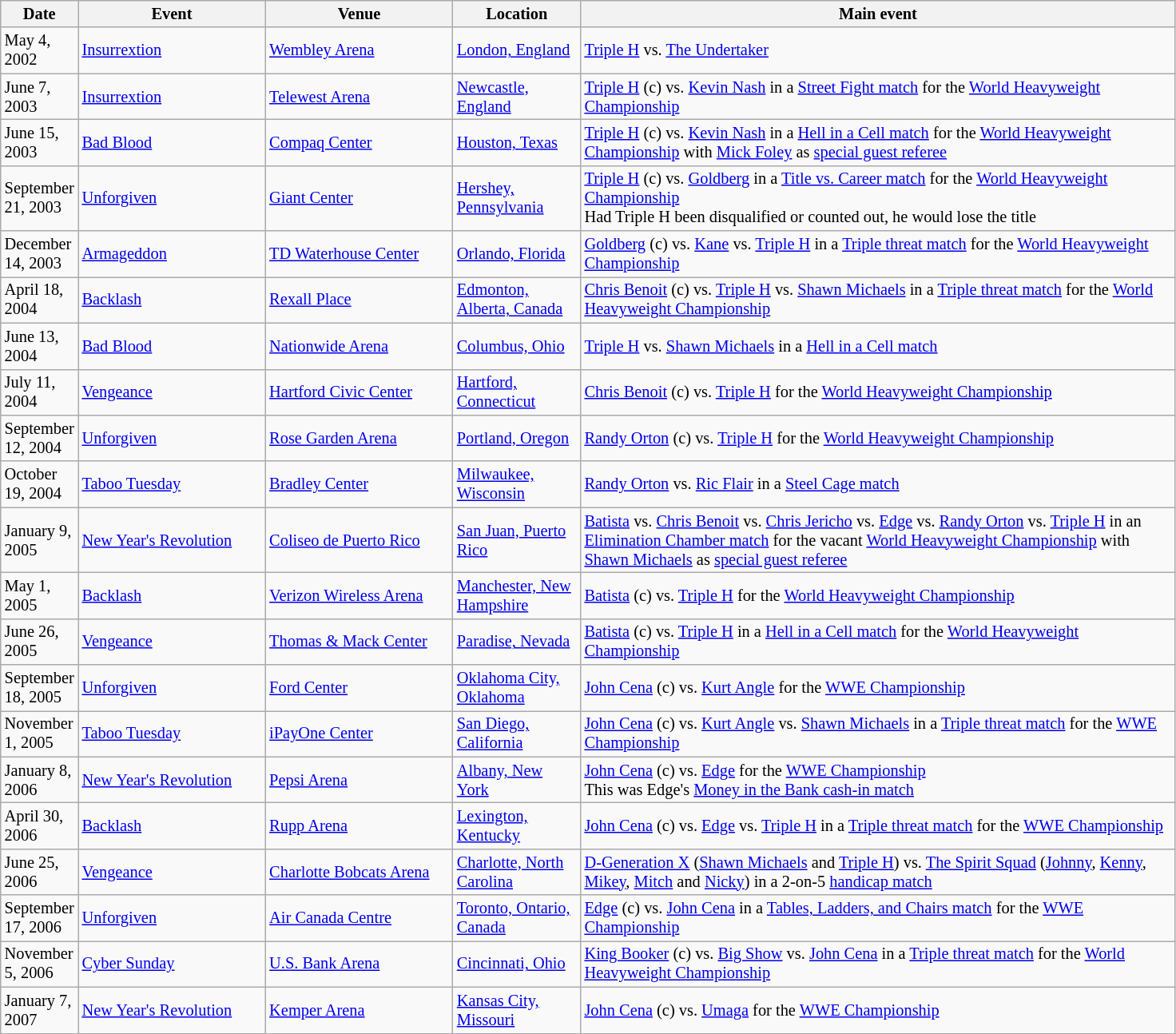<table class="sortable wikitable succession-box" style="font-size:85%;">
<tr>
<th scope="col" width="20">Date</th>
<th scope="col" width="150">Event</th>
<th scope="col" width="150">Venue</th>
<th scope="col" width="100">Location</th>
<th scope="col" width="490">Main event</th>
</tr>
<tr>
<td>May 4, 2002</td>
<td><a href='#'>Insurrextion</a></td>
<td><a href='#'>Wembley Arena</a></td>
<td><a href='#'>London, England</a></td>
<td><a href='#'>Triple H</a> vs. <a href='#'>The Undertaker</a></td>
</tr>
<tr>
<td>June 7, 2003</td>
<td><a href='#'>Insurrextion</a></td>
<td><a href='#'>Telewest Arena</a></td>
<td><a href='#'>Newcastle, England</a></td>
<td><a href='#'>Triple H</a> (c) vs. <a href='#'>Kevin Nash</a> in a <a href='#'>Street Fight match</a> for the <a href='#'>World Heavyweight Championship</a></td>
</tr>
<tr>
<td>June 15, 2003</td>
<td><a href='#'>Bad Blood</a></td>
<td><a href='#'>Compaq Center</a></td>
<td><a href='#'>Houston, Texas</a></td>
<td><a href='#'>Triple H</a> (c) vs. <a href='#'>Kevin Nash</a> in a <a href='#'>Hell in a Cell match</a> for the <a href='#'>World Heavyweight Championship</a> with <a href='#'>Mick Foley</a> as <a href='#'>special guest referee</a></td>
</tr>
<tr>
<td>September 21, 2003</td>
<td><a href='#'>Unforgiven</a></td>
<td><a href='#'>Giant Center</a></td>
<td><a href='#'>Hershey, Pennsylvania</a></td>
<td><a href='#'>Triple H</a> (c) vs. <a href='#'>Goldberg</a> in a <a href='#'>Title vs. Career match</a> for the <a href='#'>World Heavyweight Championship</a><br>Had Triple H been disqualified or counted out, he would lose the title</td>
</tr>
<tr>
<td>December 14, 2003</td>
<td><a href='#'>Armageddon</a></td>
<td><a href='#'>TD Waterhouse Center</a></td>
<td><a href='#'>Orlando, Florida</a></td>
<td><a href='#'>Goldberg</a> (c) vs. <a href='#'>Kane</a> vs. <a href='#'>Triple H</a> in a <a href='#'>Triple threat match</a> for the <a href='#'>World Heavyweight Championship</a></td>
</tr>
<tr>
<td>April 18, 2004</td>
<td><a href='#'>Backlash</a></td>
<td><a href='#'>Rexall Place</a></td>
<td><a href='#'>Edmonton, Alberta, Canada</a></td>
<td><a href='#'>Chris Benoit</a> (c) vs. <a href='#'>Triple H</a> vs.  <a href='#'>Shawn Michaels</a> in a <a href='#'>Triple threat match</a> for the <a href='#'>World Heavyweight Championship</a></td>
</tr>
<tr>
<td>June 13, 2004</td>
<td><a href='#'>Bad Blood</a></td>
<td><a href='#'>Nationwide Arena</a></td>
<td><a href='#'>Columbus, Ohio</a></td>
<td><a href='#'>Triple H</a> vs. <a href='#'>Shawn Michaels</a> in a <a href='#'>Hell in a Cell match</a></td>
</tr>
<tr>
<td>July 11, 2004</td>
<td><a href='#'>Vengeance</a></td>
<td><a href='#'>Hartford Civic Center</a></td>
<td><a href='#'>Hartford, Connecticut</a></td>
<td><a href='#'>Chris Benoit</a> (c) vs. <a href='#'>Triple H</a> for the <a href='#'>World Heavyweight Championship</a></td>
</tr>
<tr>
<td>September 12, 2004</td>
<td><a href='#'>Unforgiven</a></td>
<td><a href='#'>Rose Garden Arena</a></td>
<td><a href='#'>Portland, Oregon</a></td>
<td><a href='#'>Randy Orton</a> (c) vs. <a href='#'>Triple H</a> for the <a href='#'>World Heavyweight Championship</a></td>
</tr>
<tr>
<td>October 19, 2004</td>
<td><a href='#'>Taboo Tuesday</a></td>
<td><a href='#'>Bradley Center</a></td>
<td><a href='#'>Milwaukee, Wisconsin</a></td>
<td><a href='#'>Randy Orton</a> vs. <a href='#'>Ric Flair</a> in a <a href='#'>Steel Cage match</a></td>
</tr>
<tr>
<td>January 9, 2005</td>
<td><a href='#'>New Year's Revolution</a></td>
<td><a href='#'>Coliseo de Puerto Rico</a></td>
<td><a href='#'>San Juan, Puerto Rico</a></td>
<td><a href='#'>Batista</a> vs. <a href='#'>Chris Benoit</a> vs. <a href='#'>Chris Jericho</a> vs. <a href='#'>Edge</a> vs. <a href='#'>Randy Orton</a> vs. <a href='#'>Triple H</a> in an <a href='#'>Elimination Chamber match</a> for the vacant <a href='#'>World Heavyweight Championship</a> with <a href='#'>Shawn Michaels</a> as <a href='#'>special guest referee</a></td>
</tr>
<tr>
<td>May 1, 2005</td>
<td><a href='#'>Backlash</a></td>
<td><a href='#'>Verizon Wireless Arena</a></td>
<td><a href='#'>Manchester, New Hampshire</a></td>
<td><a href='#'>Batista</a> (c) vs. <a href='#'>Triple H</a> for the <a href='#'>World Heavyweight Championship</a></td>
</tr>
<tr>
<td>June 26, 2005</td>
<td><a href='#'>Vengeance</a></td>
<td><a href='#'>Thomas & Mack Center</a></td>
<td><a href='#'>Paradise, Nevada</a></td>
<td><a href='#'>Batista</a> (c) vs. <a href='#'>Triple H</a> in a <a href='#'>Hell in a Cell match</a> for the <a href='#'>World Heavyweight Championship</a></td>
</tr>
<tr>
<td>September 18, 2005</td>
<td><a href='#'>Unforgiven</a></td>
<td><a href='#'>Ford Center</a></td>
<td><a href='#'>Oklahoma City, Oklahoma</a></td>
<td><a href='#'>John Cena</a> (c) vs. <a href='#'>Kurt Angle</a> for the <a href='#'>WWE Championship</a></td>
</tr>
<tr>
<td>November 1, 2005</td>
<td><a href='#'>Taboo Tuesday</a></td>
<td><a href='#'>iPayOne Center</a></td>
<td><a href='#'>San Diego, California</a></td>
<td><a href='#'>John Cena</a> (c) vs. <a href='#'>Kurt Angle</a> vs. <a href='#'>Shawn Michaels</a> in a <a href='#'>Triple threat match</a> for the <a href='#'>WWE Championship</a></td>
</tr>
<tr>
<td>January 8, 2006</td>
<td><a href='#'>New Year's Revolution</a></td>
<td><a href='#'>Pepsi Arena</a></td>
<td><a href='#'>Albany, New York</a></td>
<td><a href='#'>John Cena</a> (c) vs. <a href='#'>Edge</a> for the <a href='#'>WWE Championship</a><br>This was Edge's <a href='#'>Money in the Bank cash-in match</a></td>
</tr>
<tr>
<td>April 30, 2006</td>
<td><a href='#'>Backlash</a></td>
<td><a href='#'>Rupp Arena</a></td>
<td><a href='#'>Lexington, Kentucky</a></td>
<td><a href='#'>John Cena</a> (c) vs. <a href='#'>Edge</a>  vs. <a href='#'>Triple H</a> in a <a href='#'>Triple threat match</a> for the <a href='#'>WWE Championship</a></td>
</tr>
<tr>
<td>June 25, 2006</td>
<td><a href='#'>Vengeance</a></td>
<td><a href='#'>Charlotte Bobcats Arena</a></td>
<td><a href='#'>Charlotte, North Carolina</a></td>
<td><a href='#'>D-Generation X</a> (<a href='#'>Shawn Michaels</a> and <a href='#'>Triple H</a>) vs. <a href='#'>The Spirit Squad</a> (<a href='#'>Johnny</a>, <a href='#'>Kenny</a>, <a href='#'>Mikey</a>, <a href='#'>Mitch</a> and <a href='#'>Nicky</a>) in a 2-on-5 <a href='#'>handicap match</a></td>
</tr>
<tr>
<td>September 17, 2006</td>
<td><a href='#'>Unforgiven</a></td>
<td><a href='#'>Air Canada Centre</a></td>
<td><a href='#'>Toronto, Ontario, Canada</a></td>
<td><a href='#'>Edge</a> (c) vs. <a href='#'>John Cena</a> in a <a href='#'>Tables, Ladders, and Chairs match</a> for the <a href='#'>WWE Championship</a></td>
</tr>
<tr>
<td>November 5, 2006</td>
<td><a href='#'>Cyber Sunday</a></td>
<td><a href='#'>U.S. Bank Arena</a></td>
<td><a href='#'>Cincinnati, Ohio</a></td>
<td><a href='#'>King Booker</a> (c) vs. <a href='#'>Big Show</a> vs. <a href='#'>John Cena</a> in a <a href='#'>Triple threat match</a> for the <a href='#'>World Heavyweight Championship</a></td>
</tr>
<tr>
<td>January 7, 2007</td>
<td><a href='#'>New Year's Revolution</a></td>
<td><a href='#'>Kemper Arena</a></td>
<td><a href='#'>Kansas City, Missouri</a></td>
<td><a href='#'>John Cena</a> (c) vs. <a href='#'>Umaga</a> for the <a href='#'>WWE Championship</a></td>
</tr>
</table>
